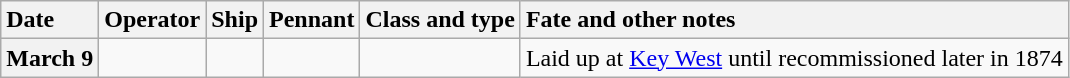<table class="wikitable nowraplinks">
<tr>
<th style="text-align: left;">Date</th>
<th style="text-align: left;">Operator</th>
<th style="text-align: left;">Ship</th>
<th style="text-align: left;">Pennant</th>
<th style="text-align: left;">Class and type</th>
<th style="text-align: left;">Fate and other notes</th>
</tr>
<tr ---->
<th>March 9</th>
<td></td>
<td><strong></strong></td>
<td></td>
<td></td>
<td>Laid up at <a href='#'>Key West</a> until recommissioned later in 1874 </td>
</tr>
</table>
